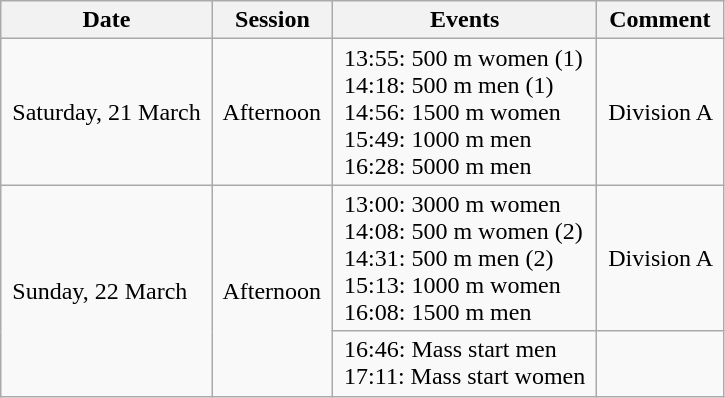<table class="wikitable" border="1">
<tr>
<th> Date </th>
<th> Session </th>
<th> Events </th>
<th> Comment </th>
</tr>
<tr>
<td> Saturday, 21 March </td>
<td> Afternoon </td>
<td> 13:55: 500 m women (1) <br> 14:18: 500 m men (1) <br> 14:56: 1500 m women <br> 15:49: 1000 m men <br> 16:28: 5000 m men </td>
<td> Division A </td>
</tr>
<tr>
<td rowspan=3> Sunday, 22 March </td>
<td rowspan=3> Afternoon </td>
<td> 13:00: 3000 m women <br> 14:08: 500 m women (2) <br> 14:31: 500 m men (2) <br> 15:13: 1000 m women <br> 16:08: 1500 m men </td>
<td> Division A </td>
</tr>
<tr>
<td> 16:46: Mass start men <br> 17:11: Mass start women </td>
<td></td>
</tr>
</table>
